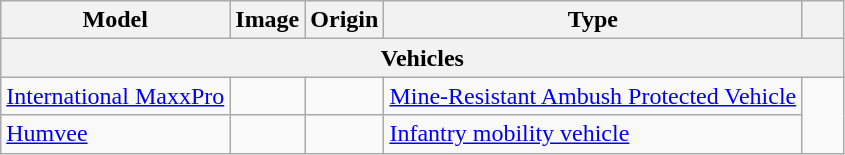<table class="wikitable">
<tr>
<th>Model</th>
<th>Image</th>
<th>Origin</th>
<th>Type</th>
<th style="width:5%;"></th>
</tr>
<tr>
<th colspan="6" style="align: center;">Vehicles</th>
</tr>
<tr>
<td><a href='#'>International MaxxPro</a></td>
<td></td>
<td></td>
<td><a href='#'>Mine-Resistant Ambush Protected Vehicle</a></td>
</tr>
<tr>
<td><a href='#'>Humvee</a></td>
<td></td>
<td></td>
<td><a href='#'>Infantry mobility vehicle</a></td>
</tr>
</table>
